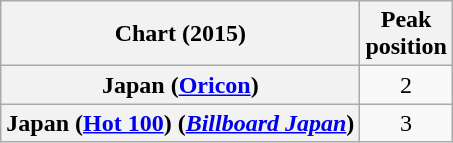<table class="wikitable plainrowheaders" style="text-align:center">
<tr>
<th scope="col">Chart (2015)</th>
<th scope="col">Peak<br>position</th>
</tr>
<tr>
<th scope="row">Japan (<a href='#'>Oricon</a>)</th>
<td>2</td>
</tr>
<tr>
<th scope="row">Japan (<a href='#'>Hot 100</a>) (<em><a href='#'>Billboard Japan</a></em>)</th>
<td>3</td>
</tr>
</table>
